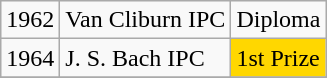<table class="wikitable">
<tr>
<td>1962</td>
<td> Van Cliburn IPC</td>
<td>Diploma</td>
</tr>
<tr>
<td>1964</td>
<td> J. S. Bach IPC</td>
<td bgcolor="gold">1st Prize</td>
</tr>
<tr>
</tr>
</table>
